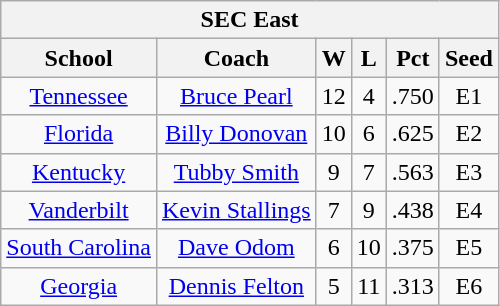<table class="wikitable" style="text-align:center">
<tr>
<th colspan="6">SEC East</th>
</tr>
<tr>
<th>School</th>
<th>Coach</th>
<th>W</th>
<th>L</th>
<th>Pct</th>
<th>Seed</th>
</tr>
<tr>
<td><a href='#'>Tennessee</a></td>
<td><a href='#'>Bruce Pearl</a></td>
<td>12</td>
<td>4</td>
<td>.750</td>
<td>E1</td>
</tr>
<tr>
<td><a href='#'>Florida</a></td>
<td><a href='#'>Billy Donovan</a></td>
<td>10</td>
<td>6</td>
<td>.625</td>
<td>E2</td>
</tr>
<tr>
<td><a href='#'>Kentucky</a></td>
<td><a href='#'>Tubby Smith</a></td>
<td>9</td>
<td>7</td>
<td>.563</td>
<td>E3</td>
</tr>
<tr>
<td><a href='#'>Vanderbilt</a></td>
<td><a href='#'>Kevin Stallings</a></td>
<td>7</td>
<td>9</td>
<td>.438</td>
<td>E4</td>
</tr>
<tr>
<td><a href='#'>South Carolina</a></td>
<td><a href='#'>Dave Odom</a></td>
<td>6</td>
<td>10</td>
<td>.375</td>
<td>E5</td>
</tr>
<tr>
<td><a href='#'>Georgia</a></td>
<td><a href='#'>Dennis Felton</a></td>
<td>5</td>
<td>11</td>
<td>.313</td>
<td>E6</td>
</tr>
</table>
